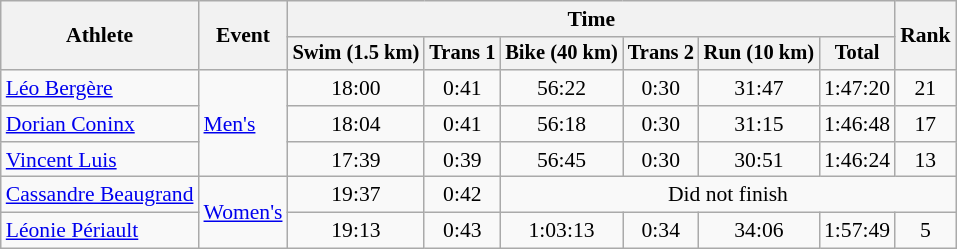<table class="wikitable" style="font-size:90%">
<tr>
<th rowspan=2>Athlete</th>
<th rowspan=2>Event</th>
<th colspan=6>Time</th>
<th rowspan=2>Rank</th>
</tr>
<tr style="font-size:95%">
<th>Swim (1.5 km)</th>
<th>Trans 1</th>
<th>Bike (40 km)</th>
<th>Trans 2</th>
<th>Run (10 km)</th>
<th>Total</th>
</tr>
<tr align=center>
<td align=left><a href='#'>Léo Bergère</a></td>
<td align=left rowspan=3><a href='#'>Men's</a></td>
<td>18:00</td>
<td>0:41</td>
<td>56:22</td>
<td>0:30</td>
<td>31:47</td>
<td>1:47:20</td>
<td>21</td>
</tr>
<tr align=center>
<td align=left><a href='#'>Dorian Coninx</a></td>
<td>18:04</td>
<td>0:41</td>
<td>56:18</td>
<td>0:30</td>
<td>31:15</td>
<td>1:46:48</td>
<td>17</td>
</tr>
<tr align=center>
<td align=left><a href='#'>Vincent Luis</a></td>
<td>17:39</td>
<td>0:39</td>
<td>56:45</td>
<td>0:30</td>
<td>30:51</td>
<td>1:46:24</td>
<td>13</td>
</tr>
<tr align=center>
<td align=left><a href='#'>Cassandre Beaugrand</a></td>
<td align=left rowspan=2><a href='#'>Women's</a></td>
<td>19:37</td>
<td>0:42</td>
<td colspan="5">Did not finish</td>
</tr>
<tr align=center>
<td align=left><a href='#'>Léonie Périault</a></td>
<td>19:13</td>
<td>0:43</td>
<td>1:03:13</td>
<td>0:34</td>
<td>34:06</td>
<td>1:57:49</td>
<td>5</td>
</tr>
</table>
